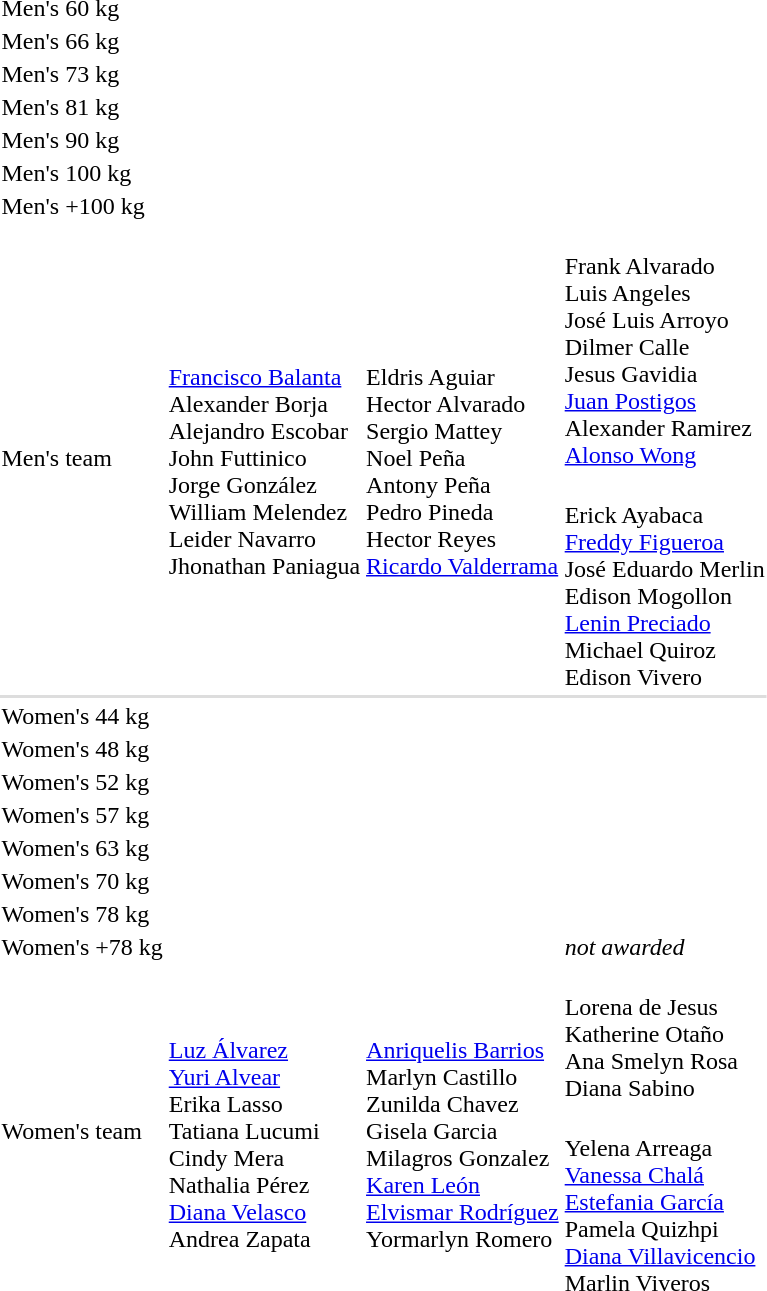<table>
<tr>
<td rowspan=2>Men's 60 kg</td>
<td rowspan=2></td>
<td rowspan=2></td>
<td></td>
</tr>
<tr>
<td></td>
</tr>
<tr>
<td rowspan=2>Men's 66 kg</td>
<td rowspan=2></td>
<td rowspan=2></td>
<td></td>
</tr>
<tr>
<td></td>
</tr>
<tr>
<td rowspan=2>Men's 73 kg</td>
<td rowspan=2></td>
<td rowspan=2></td>
<td></td>
</tr>
<tr>
<td></td>
</tr>
<tr>
<td rowspan=2>Men's 81 kg</td>
<td rowspan=2></td>
<td rowspan=2></td>
<td></td>
</tr>
<tr>
<td></td>
</tr>
<tr>
<td rowspan=2>Men's 90 kg</td>
<td rowspan=2></td>
<td rowspan=2></td>
<td></td>
</tr>
<tr>
<td></td>
</tr>
<tr>
<td rowspan=2>Men's 100 kg</td>
<td rowspan=2></td>
<td rowspan=2></td>
<td></td>
</tr>
<tr>
<td></td>
</tr>
<tr>
<td rowspan=2>Men's +100 kg</td>
<td rowspan=2></td>
<td rowspan=2></td>
<td></td>
</tr>
<tr>
<td></td>
</tr>
<tr>
<td rowspan=2>Men's team</td>
<td rowspan=2 nowrap><br><a href='#'>Francisco Balanta</a><br>Alexander Borja<br>Alejandro Escobar<br>John Futtinico<br>Jorge González<br>William Melendez<br>Leider Navarro<br>Jhonathan Paniagua</td>
<td rowspan=2><br>Eldris Aguiar<br>Hector Alvarado<br>Sergio Mattey<br>Noel Peña<br>Antony Peña<br>Pedro Pineda<br>Hector Reyes<br><a href='#'>Ricardo Valderrama</a></td>
<td><br>Frank Alvarado<br>Luis Angeles<br>José Luis Arroyo<br>Dilmer Calle<br>Jesus Gavidia<br><a href='#'>Juan Postigos</a><br>Alexander Ramirez<br><a href='#'>Alonso Wong</a></td>
</tr>
<tr>
<td><br>Erick Ayabaca<br><a href='#'>Freddy Figueroa</a><br>José Eduardo Merlin<br>Edison Mogollon<br><a href='#'>Lenin Preciado</a><br>Michael Quiroz<br>Edison Vivero</td>
</tr>
<tr bgcolor=#dddddd>
<td colspan=4></td>
</tr>
<tr>
<td>Women's 44 kg</td>
<td></td>
<td></td>
<td></td>
</tr>
<tr>
<td rowspan=2>Women's 48 kg</td>
<td rowspan=2></td>
<td rowspan=2></td>
<td></td>
</tr>
<tr>
<td></td>
</tr>
<tr>
<td rowspan=2>Women's 52 kg</td>
<td rowspan=2></td>
<td rowspan=2 nowrap></td>
<td></td>
</tr>
<tr>
<td></td>
</tr>
<tr>
<td rowspan=2>Women's 57 kg</td>
<td rowspan=2></td>
<td rowspan=2></td>
<td></td>
</tr>
<tr>
<td></td>
</tr>
<tr>
<td rowspan=2>Women's 63 kg</td>
<td rowspan=2></td>
<td rowspan=2></td>
<td></td>
</tr>
<tr>
<td></td>
</tr>
<tr>
<td>Women's 70 kg</td>
<td></td>
<td></td>
<td></td>
</tr>
<tr>
<td>Women's 78 kg</td>
<td></td>
<td></td>
<td></td>
</tr>
<tr>
<td>Women's +78 kg</td>
<td></td>
<td></td>
<td><em>not awarded</em></td>
</tr>
<tr>
<td rowspan=2>Women's team</td>
<td rowspan=2><br><a href='#'>Luz Álvarez</a><br><a href='#'>Yuri Alvear</a><br>Erika Lasso<br>Tatiana Lucumi<br>Cindy Mera<br>Nathalia Pérez<br><a href='#'>Diana Velasco</a><br>Andrea Zapata</td>
<td rowspan=2><br><a href='#'>Anriquelis Barrios</a><br>Marlyn Castillo<br>Zunilda Chavez<br>Gisela Garcia<br>Milagros Gonzalez<br><a href='#'>Karen León</a><br><a href='#'>Elvismar Rodríguez</a><br>Yormarlyn Romero</td>
<td nowrap><br>Lorena de Jesus<br>Katherine Otaño<br>Ana Smelyn Rosa<br>Diana Sabino</td>
</tr>
<tr>
<td><br>Yelena Arreaga<br><a href='#'>Vanessa Chalá</a><br><a href='#'>Estefania García</a><br>Pamela Quizhpi<br><a href='#'>Diana Villavicencio</a><br>Marlin Viveros</td>
</tr>
</table>
